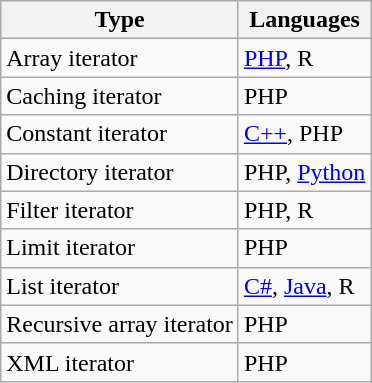<table class="wikitable sortable">
<tr>
<th>Type</th>
<th>Languages</th>
</tr>
<tr>
<td>Array iterator</td>
<td><a href='#'>PHP</a>, R</td>
</tr>
<tr>
<td>Caching iterator</td>
<td>PHP</td>
</tr>
<tr>
<td>Constant iterator</td>
<td><a href='#'>C++</a>, PHP</td>
</tr>
<tr>
<td>Directory iterator</td>
<td>PHP, <a href='#'>Python</a></td>
</tr>
<tr>
<td>Filter iterator</td>
<td>PHP, R</td>
</tr>
<tr>
<td>Limit iterator</td>
<td>PHP</td>
</tr>
<tr>
<td>List iterator</td>
<td><a href='#'>C#</a>, <a href='#'>Java</a>, R</td>
</tr>
<tr>
<td>Recursive array iterator</td>
<td>PHP</td>
</tr>
<tr>
<td>XML iterator</td>
<td>PHP</td>
</tr>
</table>
